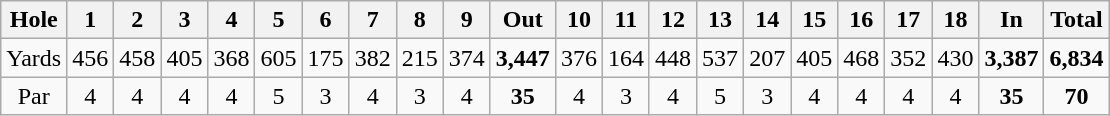<table class="wikitable" style="text-align:center">
<tr>
<th align="left">Hole</th>
<th>1</th>
<th>2</th>
<th>3</th>
<th>4</th>
<th>5</th>
<th>6</th>
<th>7</th>
<th>8</th>
<th>9</th>
<th>Out</th>
<th>10</th>
<th>11</th>
<th>12</th>
<th>13</th>
<th>14</th>
<th>15</th>
<th>16</th>
<th>17</th>
<th>18</th>
<th>In</th>
<th>Total</th>
</tr>
<tr>
<td align="center">Yards</td>
<td>456</td>
<td>458</td>
<td>405</td>
<td>368</td>
<td>605</td>
<td>175</td>
<td>382</td>
<td>215</td>
<td>374</td>
<td><strong>3,447</strong></td>
<td>376</td>
<td>164</td>
<td>448</td>
<td>537</td>
<td>207</td>
<td>405</td>
<td>468</td>
<td>352</td>
<td>430</td>
<td><strong>3,387</strong></td>
<td><strong>6,834</strong></td>
</tr>
<tr>
<td align="center">Par</td>
<td>4</td>
<td>4</td>
<td>4</td>
<td>4</td>
<td>5</td>
<td>3</td>
<td>4</td>
<td>3</td>
<td>4</td>
<td><strong>35</strong></td>
<td>4</td>
<td>3</td>
<td>4</td>
<td>5</td>
<td>3</td>
<td>4</td>
<td>4</td>
<td>4</td>
<td>4</td>
<td><strong>35</strong></td>
<td><strong>70</strong></td>
</tr>
</table>
